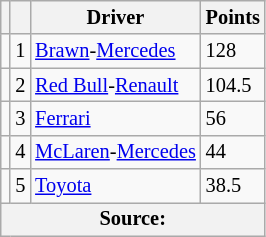<table class="wikitable" style="font-size: 85%;">
<tr>
<th></th>
<th></th>
<th>Driver</th>
<th>Points</th>
</tr>
<tr>
<td></td>
<td align="center">1</td>
<td> <a href='#'>Brawn</a>-<a href='#'>Mercedes</a></td>
<td>128</td>
</tr>
<tr>
<td></td>
<td align="center">2</td>
<td> <a href='#'>Red Bull</a>-<a href='#'>Renault</a></td>
<td>104.5</td>
</tr>
<tr>
<td></td>
<td align="center">3</td>
<td> <a href='#'>Ferrari</a></td>
<td>56</td>
</tr>
<tr>
<td></td>
<td align="center">4</td>
<td> <a href='#'>McLaren</a>-<a href='#'>Mercedes</a></td>
<td>44</td>
</tr>
<tr>
<td></td>
<td align="center">5</td>
<td> <a href='#'>Toyota</a></td>
<td>38.5</td>
</tr>
<tr>
<th colspan=4>Source:</th>
</tr>
</table>
